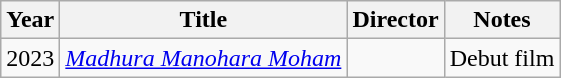<table class="wikitable plainrowheaders sortable">
<tr>
<th>Year</th>
<th>Title</th>
<th>Director</th>
<th>Notes</th>
</tr>
<tr>
<td>2023</td>
<td><em><a href='#'>Madhura Manohara Moham</a></em></td>
<td></td>
<td>Debut film </td>
</tr>
</table>
